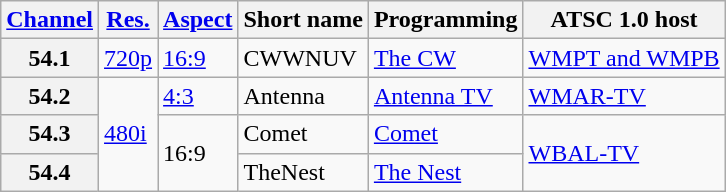<table class="wikitable">
<tr>
<th scope = "col"><a href='#'>Channel</a></th>
<th scope = "col"><a href='#'>Res.</a></th>
<th scope = "col"><a href='#'>Aspect</a></th>
<th scope = "col">Short name</th>
<th scope = "col">Programming</th>
<th scope = "col">ATSC 1.0 host</th>
</tr>
<tr>
<th scope = "row">54.1</th>
<td><a href='#'>720p</a></td>
<td><a href='#'>16:9</a></td>
<td>CWWNUV</td>
<td><a href='#'>The CW</a></td>
<td><a href='#'>WMPT and WMPB</a></td>
</tr>
<tr>
<th scope = "row">54.2</th>
<td rowspan=3><a href='#'>480i</a></td>
<td><a href='#'>4:3</a></td>
<td>Antenna</td>
<td><a href='#'>Antenna TV</a></td>
<td><a href='#'>WMAR-TV</a></td>
</tr>
<tr>
<th scope = "row">54.3</th>
<td rowspan=2>16:9</td>
<td>Comet</td>
<td><a href='#'>Comet</a></td>
<td rowspan=2><a href='#'>WBAL-TV</a></td>
</tr>
<tr>
<th scope = "row">54.4</th>
<td>TheNest</td>
<td><a href='#'>The Nest</a></td>
</tr>
</table>
